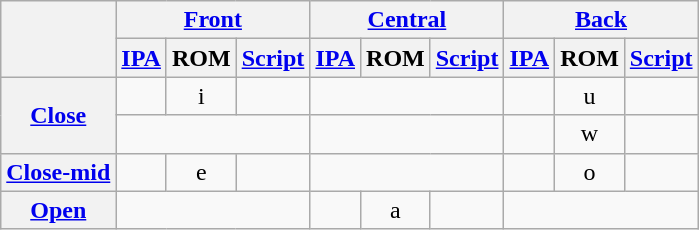<table class="wikitable">
<tr>
<th rowspan=2></th>
<th colspan=3><a href='#'>Front</a></th>
<th colspan=3><a href='#'>Central</a></th>
<th colspan=3><a href='#'>Back</a></th>
</tr>
<tr>
<th><a href='#'>IPA</a></th>
<th>ROM</th>
<th><a href='#'>Script</a></th>
<th><a href='#'>IPA</a></th>
<th>ROM</th>
<th><a href='#'>Script</a></th>
<th><a href='#'>IPA</a></th>
<th>ROM</th>
<th><a href='#'>Script</a></th>
</tr>
<tr style="text-align:center">
<th rowspan=2><a href='#'>Close</a></th>
<td></td>
<td>i</td>
<td></td>
<td colspan=3></td>
<td></td>
<td>u</td>
<td></td>
</tr>
<tr style="text-align:center">
<td colspan=3></td>
<td colspan=3></td>
<td></td>
<td>w</td>
<td></td>
</tr>
<tr style="text-align:center">
<th><a href='#'>Close-mid</a></th>
<td></td>
<td>e</td>
<td></td>
<td colspan=3></td>
<td></td>
<td>o</td>
<td></td>
</tr>
<tr style="text-align:center">
<th><a href='#'>Open</a></th>
<td colspan=3></td>
<td></td>
<td>a</td>
<td></td>
<td colspan=3></td>
</tr>
</table>
